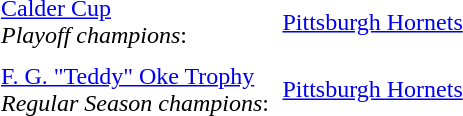<table cellpadding="3" cellspacing="3">
<tr>
<td><a href='#'>Calder Cup</a><br><em>Playoff champions</em>:</td>
<td><a href='#'>Pittsburgh Hornets</a></td>
</tr>
<tr>
<td><a href='#'>F. G. "Teddy" Oke Trophy</a><br><em>Regular Season champions</em>:</td>
<td><a href='#'>Pittsburgh Hornets</a></td>
</tr>
</table>
